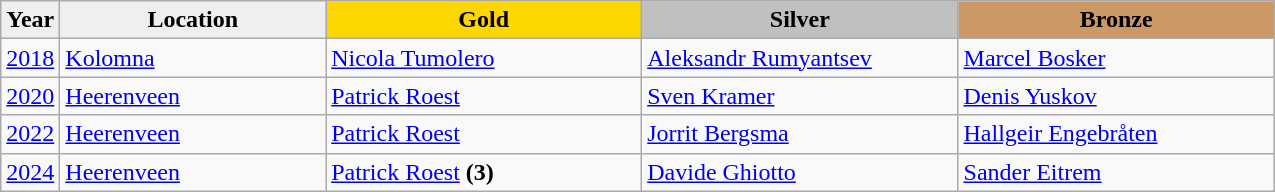<table class="wikitable sortable" style="width:850px;">
<tr>
<th style="width:4%; background:#efefef;">Year</th>
<th style="width:21%; background:#efefef;">Location</th>
<th style="width:25%; background:gold">Gold</th>
<th style="width:25%; background:silver">Silver</th>
<th style="width:25%; background:#CC9966">Bronze</th>
</tr>
<tr>
<td><a href='#'>2018</a></td>
<td><a href='#'>Kolomna</a></td>
<td> <a href='#'>Nicola Tumolero</a></td>
<td> <a href='#'>Aleksandr Rumyantsev</a></td>
<td> <a href='#'>Marcel Bosker</a></td>
</tr>
<tr>
<td><a href='#'>2020</a></td>
<td><a href='#'>Heerenveen</a></td>
<td> <a href='#'>Patrick Roest</a></td>
<td> <a href='#'>Sven Kramer</a></td>
<td> <a href='#'>Denis Yuskov</a></td>
</tr>
<tr>
<td><a href='#'>2022</a></td>
<td><a href='#'>Heerenveen</a></td>
<td> <a href='#'>Patrick Roest</a></td>
<td> <a href='#'>Jorrit Bergsma</a></td>
<td> <a href='#'>Hallgeir Engebråten</a></td>
</tr>
<tr>
<td><a href='#'>2024</a></td>
<td><a href='#'>Heerenveen</a></td>
<td> <a href='#'>Patrick Roest</a> <strong>(3)</strong></td>
<td> <a href='#'>Davide Ghiotto</a></td>
<td> <a href='#'>Sander Eitrem</a></td>
</tr>
</table>
